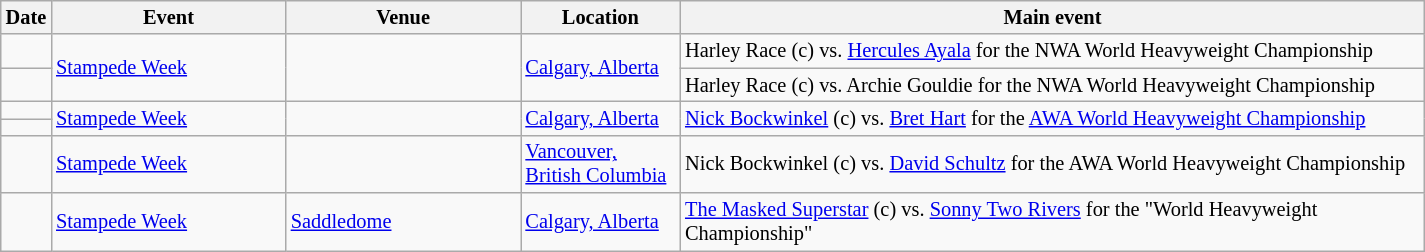<table class="sortable wikitable succession-box" style="font-size:85%;">
<tr>
<th scope="col" width="10">Date</th>
<th scope="col" width="150">Event</th>
<th scope="col" width="150">Venue</th>
<th scope="col" width="100">Location</th>
<th scope="col" width="490">Main event</th>
</tr>
<tr>
<td></td>
<td rowspan="2"><a href='#'>Stampede Week</a></td>
<td rowspan="2"></td>
<td rowspan="2"><a href='#'>Calgary, Alberta</a></td>
<td>Harley Race (c) vs. <a href='#'>Hercules Ayala</a> for the NWA World Heavyweight Championship</td>
</tr>
<tr>
<td></td>
<td>Harley Race (c) vs. Archie Gouldie for the NWA World Heavyweight Championship</td>
</tr>
<tr>
<td></td>
<td rowspan="2"><a href='#'>Stampede Week</a></td>
<td rowspan="2"></td>
<td rowspan="2"><a href='#'>Calgary, Alberta</a></td>
<td rowspan="2"><a href='#'>Nick Bockwinkel</a> (c) vs. <a href='#'>Bret Hart</a> for the <a href='#'>AWA World Heavyweight Championship</a></td>
</tr>
<tr>
<td></td>
</tr>
<tr>
<td></td>
<td><a href='#'>Stampede Week</a></td>
<td></td>
<td><a href='#'>Vancouver, British Columbia</a></td>
<td>Nick Bockwinkel (c) vs. <a href='#'>David Schultz</a> for the AWA World Heavyweight Championship</td>
</tr>
<tr>
<td></td>
<td><a href='#'>Stampede Week</a></td>
<td><a href='#'>Saddledome</a></td>
<td><a href='#'>Calgary, Alberta</a></td>
<td><a href='#'>The Masked Superstar</a> (c) vs. <a href='#'>Sonny Two Rivers</a> for the "World Heavyweight Championship"</td>
</tr>
</table>
